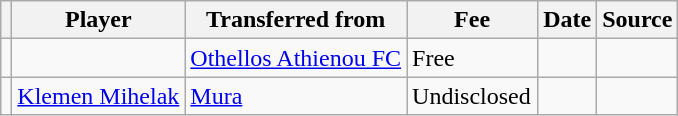<table class="wikitable plainrowheaders sortable">
<tr>
<th></th>
<th scope="col">Player</th>
<th>Transferred from</th>
<th style="width: 80px;">Fee</th>
<th scope="col">Date</th>
<th scope="col">Source</th>
</tr>
<tr>
<td align="center"></td>
<td></td>
<td> <a href='#'>Othellos Athienou FC</a></td>
<td>Free</td>
<td></td>
<td></td>
</tr>
<tr>
<td align="center"></td>
<td> <a href='#'>Klemen Mihelak</a></td>
<td> <a href='#'>Mura</a></td>
<td>Undisclosed</td>
<td></td>
<td></td>
</tr>
</table>
